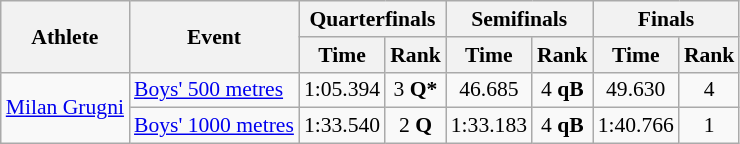<table class="wikitable" style="font-size:90%;">
<tr>
<th rowspan=2>Athlete</th>
<th rowspan=2>Event</th>
<th colspan=2>Quarterfinals</th>
<th colspan=2>Semifinals</th>
<th colspan=2>Finals</th>
</tr>
<tr>
<th>Time</th>
<th>Rank</th>
<th>Time</th>
<th>Rank</th>
<th>Time</th>
<th>Rank</th>
</tr>
<tr>
<td rowspan=2><a href='#'>Milan Grugni</a></td>
<td><a href='#'>Boys' 500 metres</a></td>
<td align=center>1:05.394</td>
<td align=center>3 <strong>Q*</strong></td>
<td align=center>46.685</td>
<td align=center>4 <strong>qB</strong></td>
<td align=center>49.630</td>
<td align=center>4</td>
</tr>
<tr>
<td><a href='#'>Boys' 1000 metres</a></td>
<td align=center>1:33.540</td>
<td align=center>2 <strong>Q</strong></td>
<td align=center>1:33.183</td>
<td align=center>4 <strong>qB</strong></td>
<td align=center>1:40.766</td>
<td align=center>1</td>
</tr>
</table>
